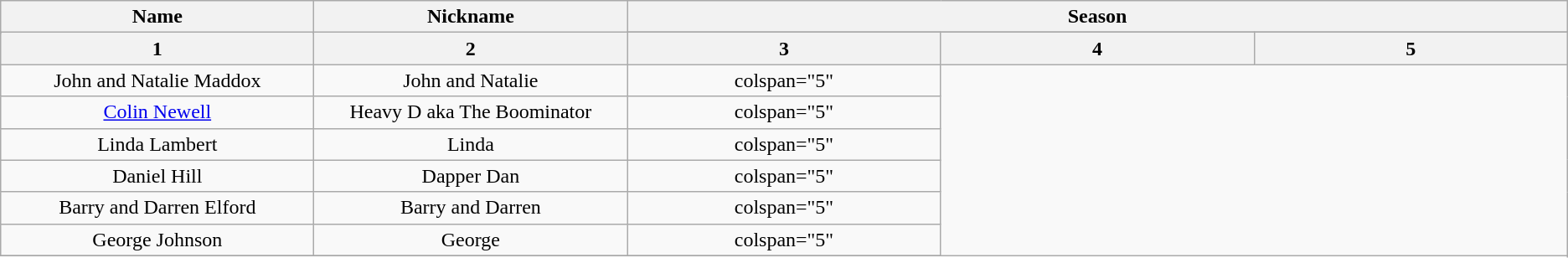<table class="wikitable plainrowheaders" style="text-align:center">
<tr>
<th rowspan="2" width="10%" scope="col">Name</th>
<th rowspan="2" width="10%" scope="col">Nickname</th>
<th colspan="6" width="20%">Season</th>
</tr>
<tr>
</tr>
<tr>
<th width="10%" scope="col">1</th>
<th width="10%" scope="col">2</th>
<th width="10%" scope="col">3</th>
<th width="10%" scope="col">4</th>
<th width="10%" scope="col">5</th>
</tr>
<tr>
<td>John and Natalie Maddox</td>
<td>John and Natalie</td>
<td>colspan="5" </td>
</tr>
<tr>
<td><a href='#'>Colin Newell</a></td>
<td>Heavy D aka The Boominator</td>
<td>colspan="5" </td>
</tr>
<tr>
<td>Linda Lambert</td>
<td>Linda</td>
<td>colspan="5" </td>
</tr>
<tr>
<td>Daniel Hill</td>
<td>Dapper Dan</td>
<td>colspan="5" </td>
</tr>
<tr>
<td>Barry and Darren Elford</td>
<td>Barry and Darren</td>
<td>colspan="5" </td>
</tr>
<tr>
<td>George Johnson</td>
<td>George</td>
<td>colspan="5" </td>
</tr>
<tr>
</tr>
</table>
